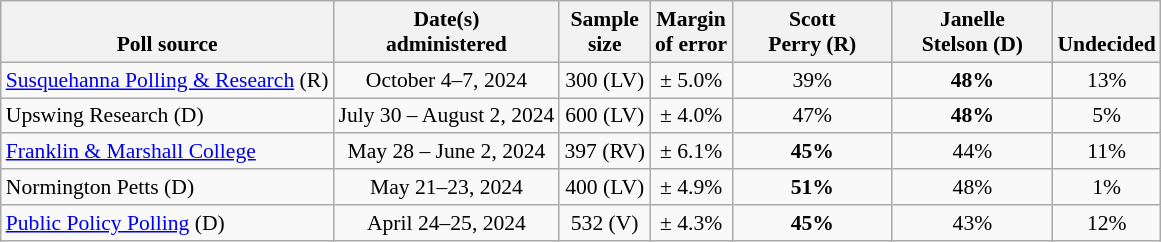<table class="wikitable" style="font-size:90%;text-align:center;">
<tr valign=bottom>
<th>Poll source</th>
<th>Date(s)<br>administered</th>
<th>Sample<br>size</th>
<th>Margin<br>of error</th>
<th style="width:100px;">Scott<br>Perry (R)</th>
<th style="width:100px;">Janelle<br>Stelson (D)</th>
<th>Undecided</th>
</tr>
<tr>
<td style="text-align:left;"><a href='#'>Susquehanna Polling & Research</a> (R)</td>
<td>October 4–7, 2024</td>
<td>300 (LV)</td>
<td>± 5.0%</td>
<td>39%</td>
<td><strong>48%</strong></td>
<td>13%</td>
</tr>
<tr>
<td style="text-align:left;">Upswing Research (D)</td>
<td>July 30 – August 2, 2024</td>
<td>600 (LV)</td>
<td>± 4.0%</td>
<td>47%</td>
<td><strong>48%</strong></td>
<td>5%</td>
</tr>
<tr>
<td style="text-align:left;"><a href='#'>Franklin & Marshall College</a></td>
<td>May 28 – June 2, 2024</td>
<td>397 (RV)</td>
<td>± 6.1%</td>
<td><strong>45%</strong></td>
<td>44%</td>
<td>11%</td>
</tr>
<tr>
<td style="text-align:left;">Normington Petts (D)</td>
<td>May 21–23, 2024</td>
<td>400 (LV)</td>
<td>± 4.9%</td>
<td><strong>51%</strong></td>
<td>48%</td>
<td>1%</td>
</tr>
<tr>
<td style="text-align:left;"><a href='#'>Public Policy Polling</a> (D)</td>
<td>April 24–25, 2024</td>
<td>532 (V)</td>
<td>± 4.3%</td>
<td><strong>45%</strong></td>
<td>43%</td>
<td>12%</td>
</tr>
</table>
